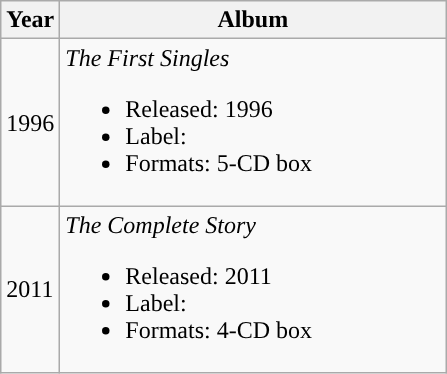<table class="wikitable">
<tr>
<th width="20">Year</th>
<th width="250">Album</th>
</tr>
<tr>
<td>1996</td>
<td><em>The First Singles</em><br><ul><li>Released: 1996</li><li>Label:</li><li>Formats: 5-CD box</li></ul></td>
</tr>
<tr>
<td>2011</td>
<td><em>The Complete Story</em><br><ul><li>Released: 2011</li><li>Label:</li><li>Formats: 4-CD box</li></ul></td>
</tr>
</table>
